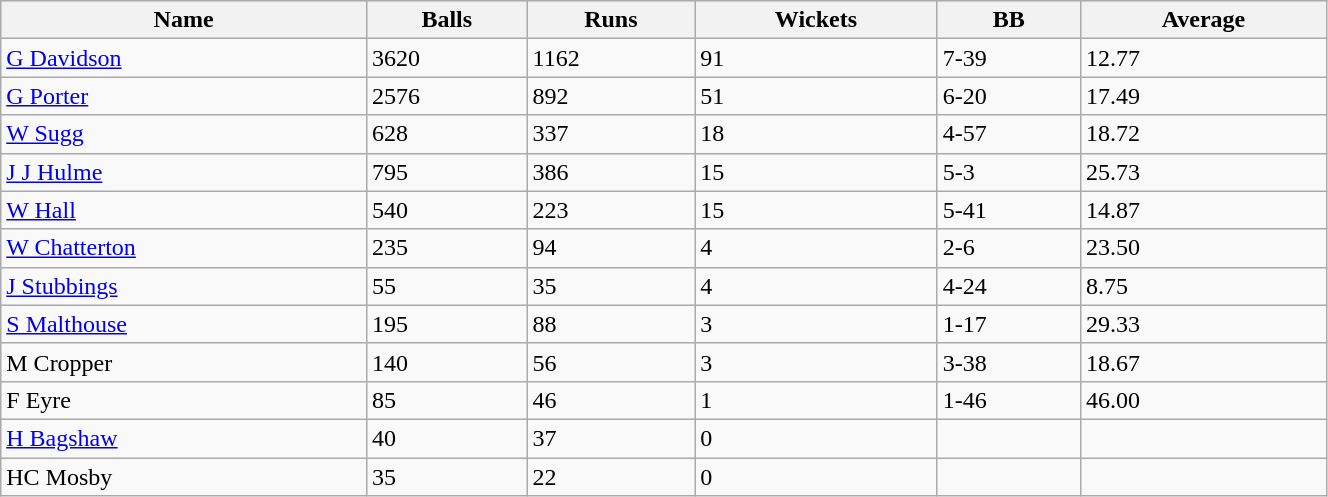<table class="wikitable sortable" width="70%">
<tr bgcolor="#efefef">
<th>Name</th>
<th>Balls</th>
<th>Runs</th>
<th>Wickets</th>
<th>BB</th>
<th>Average</th>
</tr>
<tr>
<td><a href='#'>G Davidson</a></td>
<td>3620</td>
<td>1162</td>
<td>91</td>
<td>7-39</td>
<td>12.77</td>
</tr>
<tr>
<td><a href='#'>G Porter</a></td>
<td>2576</td>
<td>892</td>
<td>51</td>
<td>6-20</td>
<td>17.49</td>
</tr>
<tr>
<td><a href='#'>W Sugg</a></td>
<td>628</td>
<td>337</td>
<td>18</td>
<td>4-57</td>
<td>18.72</td>
</tr>
<tr>
<td><a href='#'>J J Hulme</a></td>
<td>795</td>
<td>386</td>
<td>15</td>
<td>5-3</td>
<td>25.73</td>
</tr>
<tr>
<td><a href='#'>W Hall</a></td>
<td>540</td>
<td>223</td>
<td>15</td>
<td>5-41</td>
<td>14.87</td>
</tr>
<tr>
<td><a href='#'>W Chatterton</a></td>
<td>235</td>
<td>94</td>
<td>4</td>
<td>2-6</td>
<td>23.50</td>
</tr>
<tr>
<td><a href='#'>J Stubbings</a></td>
<td>55</td>
<td>35</td>
<td>4</td>
<td>4-24</td>
<td>8.75</td>
</tr>
<tr>
<td><a href='#'>S Malthouse</a></td>
<td>195</td>
<td>88</td>
<td>3</td>
<td>1-17</td>
<td>29.33</td>
</tr>
<tr>
<td>M Cropper</td>
<td>140</td>
<td>56</td>
<td>3</td>
<td>3-38</td>
<td>18.67</td>
</tr>
<tr>
<td>F Eyre</td>
<td>85</td>
<td>46</td>
<td>1</td>
<td>1-46</td>
<td>46.00</td>
</tr>
<tr>
<td><a href='#'>H Bagshaw</a></td>
<td>40</td>
<td>37</td>
<td>0</td>
<td></td>
<td></td>
</tr>
<tr>
<td>HC Mosby</td>
<td>35</td>
<td>22</td>
<td>0</td>
<td></td>
<td></td>
</tr>
</table>
